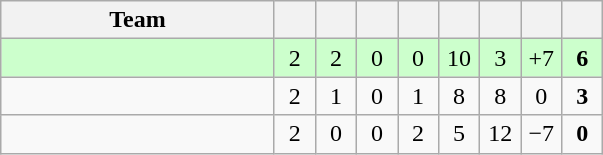<table class="wikitable" style="text-align: center;">
<tr>
<th width="175">Team</th>
<th width="20"></th>
<th width="20"></th>
<th width="20"></th>
<th width="20"></th>
<th width="20"></th>
<th width="20"></th>
<th width="20"></th>
<th width="20"></th>
</tr>
<tr style="background-color: #ccffcc;">
<td align=left></td>
<td>2</td>
<td>2</td>
<td>0</td>
<td>0</td>
<td>10</td>
<td>3</td>
<td>+7</td>
<td><strong>6</strong></td>
</tr>
<tr>
<td align=left></td>
<td>2</td>
<td>1</td>
<td>0</td>
<td>1</td>
<td>8</td>
<td>8</td>
<td>0</td>
<td><strong>3</strong></td>
</tr>
<tr>
<td align=left></td>
<td>2</td>
<td>0</td>
<td>0</td>
<td>2</td>
<td>5</td>
<td>12</td>
<td>−7</td>
<td><strong>0</strong></td>
</tr>
</table>
